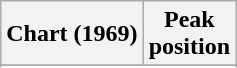<table class="wikitable sortable plainrowheaders" style="text-align:center">
<tr>
<th scope="col">Chart (1969)</th>
<th scope="col">Peak<br> position</th>
</tr>
<tr>
</tr>
<tr>
</tr>
</table>
